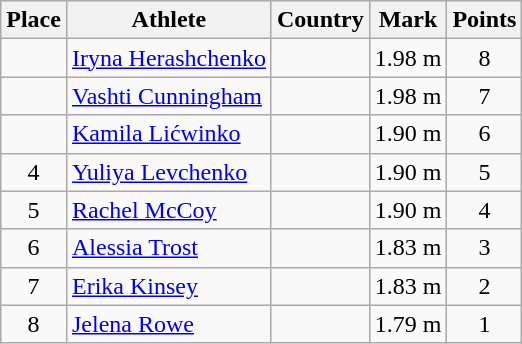<table class="wikitable">
<tr>
<th>Place</th>
<th>Athlete</th>
<th>Country</th>
<th>Mark</th>
<th>Points</th>
</tr>
<tr>
<td align=center></td>
<td><a href='#'>Iryna Herashchenko</a></td>
<td></td>
<td>1.98 m</td>
<td align=center>8</td>
</tr>
<tr>
<td align=center></td>
<td><a href='#'>Vashti Cunningham</a></td>
<td></td>
<td>1.98 m</td>
<td align=center>7</td>
</tr>
<tr>
<td align=center></td>
<td><a href='#'>Kamila Lićwinko</a></td>
<td></td>
<td>1.90 m</td>
<td align=center>6</td>
</tr>
<tr>
<td align=center>4</td>
<td><a href='#'>Yuliya Levchenko</a></td>
<td></td>
<td>1.90 m</td>
<td align=center>5</td>
</tr>
<tr>
<td align=center>5</td>
<td><a href='#'>Rachel McCoy</a></td>
<td></td>
<td>1.90 m</td>
<td align=center>4</td>
</tr>
<tr>
<td align=center>6</td>
<td><a href='#'>Alessia Trost</a></td>
<td></td>
<td>1.83 m</td>
<td align=center>3</td>
</tr>
<tr>
<td align=center>7</td>
<td><a href='#'>Erika Kinsey</a></td>
<td></td>
<td>1.83 m</td>
<td align=center>2</td>
</tr>
<tr>
<td align=center>8</td>
<td><a href='#'>Jelena Rowe</a></td>
<td></td>
<td>1.79 m</td>
<td align=center>1</td>
</tr>
</table>
